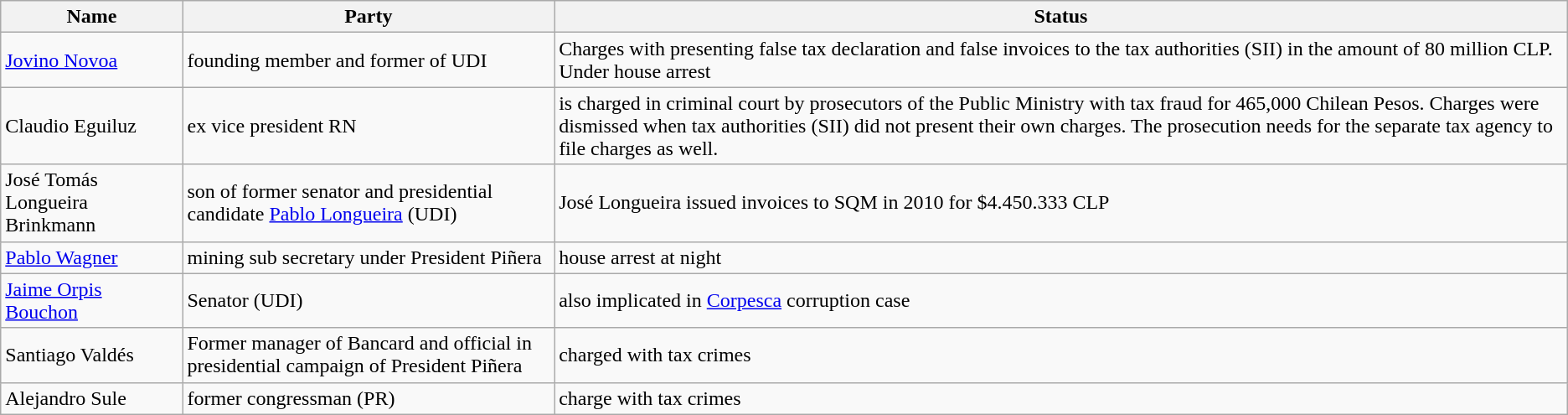<table class="wikitable">
<tr>
<th>Name</th>
<th>Party</th>
<th>Status</th>
</tr>
<tr>
<td><a href='#'>Jovino Novoa</a></td>
<td>founding member and former of UDI</td>
<td>Charges with presenting false tax declaration and false invoices to the tax authorities (SII) in the amount of 80 million CLP. Under house arrest</td>
</tr>
<tr>
<td>Claudio Eguiluz</td>
<td>ex vice president  RN</td>
<td>is charged in criminal court by prosecutors of the Public Ministry  with tax fraud for 465,000 Chilean Pesos. Charges were dismissed when tax authorities (SII) did not present their own charges. The prosecution needs for the separate tax agency to file charges as well.</td>
</tr>
<tr>
<td>José Tomás Longueira Brinkmann</td>
<td>son of former senator and presidential candidate <a href='#'>Pablo Longueira</a> (UDI)</td>
<td>José Longueira issued invoices to SQM in 2010 for $4.450.333 CLP</td>
</tr>
<tr>
<td><a href='#'>Pablo Wagner</a></td>
<td>mining sub secretary under President Piñera</td>
<td>house arrest at night</td>
</tr>
<tr>
<td><a href='#'>Jaime Orpis Bouchon</a></td>
<td>Senator (UDI)</td>
<td>also implicated in <a href='#'>Corpesca</a> corruption case</td>
</tr>
<tr>
<td>Santiago Valdés</td>
<td>Former manager of Bancard and official in presidential campaign of President Piñera</td>
<td>charged with tax crimes </td>
</tr>
<tr>
<td>Alejandro Sule</td>
<td>former congressman (PR)</td>
<td>charge with tax crimes</td>
</tr>
</table>
